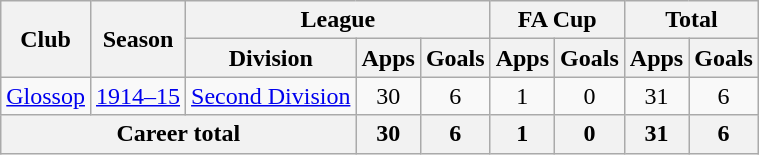<table class="wikitable" style="text-align: center">
<tr>
<th rowspan="2">Club</th>
<th rowspan="2">Season</th>
<th colspan="3">League</th>
<th colspan="2">FA Cup</th>
<th colspan="2">Total</th>
</tr>
<tr>
<th>Division</th>
<th>Apps</th>
<th>Goals</th>
<th>Apps</th>
<th>Goals</th>
<th>Apps</th>
<th>Goals</th>
</tr>
<tr>
<td><a href='#'>Glossop</a></td>
<td><a href='#'>1914–15</a></td>
<td><a href='#'>Second Division</a></td>
<td>30</td>
<td>6</td>
<td>1</td>
<td>0</td>
<td>31</td>
<td>6</td>
</tr>
<tr>
<th colspan="3">Career total</th>
<th>30</th>
<th>6</th>
<th>1</th>
<th>0</th>
<th>31</th>
<th>6</th>
</tr>
</table>
